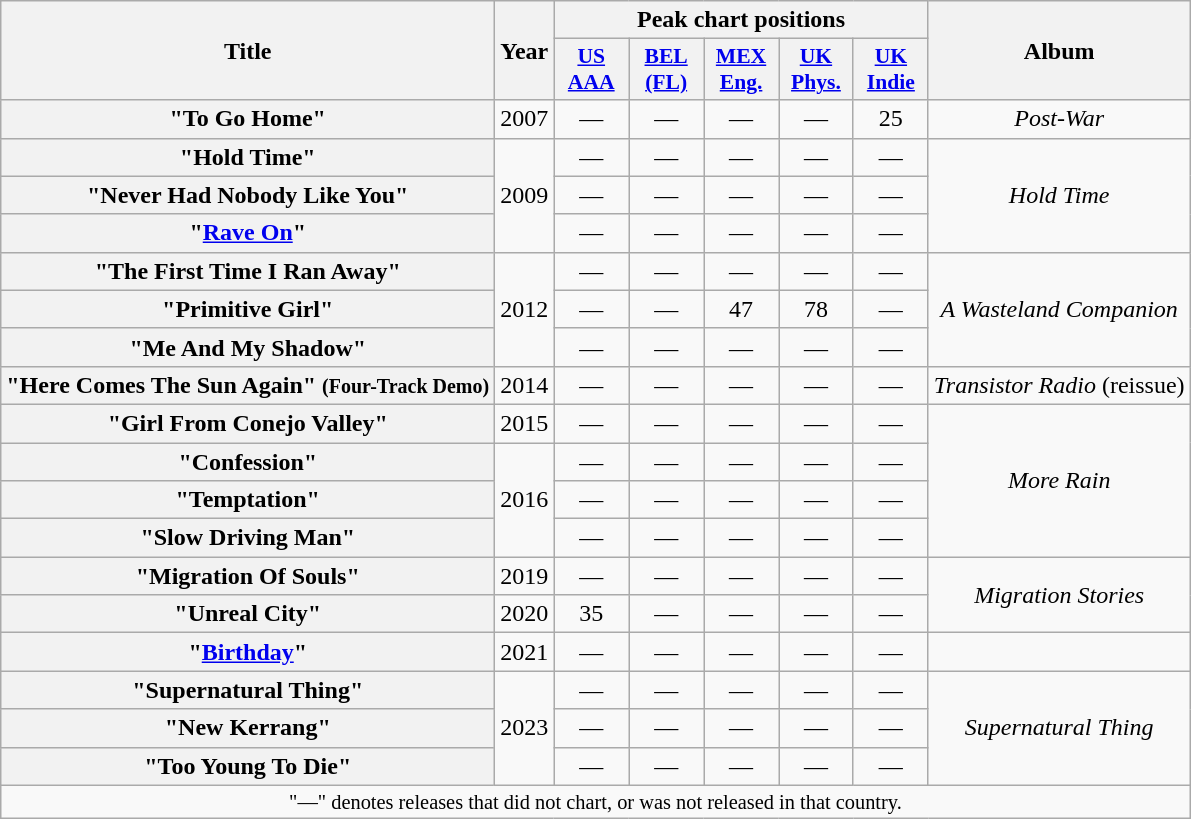<table class="wikitable plainrowheaders" style="text-align:center;">
<tr>
<th rowspan="2">Title</th>
<th rowspan="2">Year</th>
<th colspan="5">Peak chart positions</th>
<th rowspan="2">Album</th>
</tr>
<tr>
<th scope="col" style="width:3em;font-size:90%;"><a href='#'>US<br>AAA</a><br></th>
<th scope="col" style="width:3em;font-size:90%;"><a href='#'>BEL<br>(FL)</a><br></th>
<th scope="col" style="width:3em;font-size:90%;"><a href='#'>MEX<br>Eng.</a><br></th>
<th scope="col" style="width:3em;font-size:90%;"><a href='#'>UK<br>Phys.</a><br></th>
<th scope="col" style="width:3em;font-size:90%;"><a href='#'>UK<br>Indie</a><br></th>
</tr>
<tr>
<th scope="row">"To Go Home"</th>
<td>2007</td>
<td>—</td>
<td>—</td>
<td>—</td>
<td>—</td>
<td>25</td>
<td><em>Post-War</em></td>
</tr>
<tr>
<th scope="row">"Hold Time"</th>
<td rowspan="3">2009</td>
<td>—</td>
<td>—</td>
<td>—</td>
<td>—</td>
<td>—</td>
<td rowspan="3"><em>Hold Time</em></td>
</tr>
<tr>
<th scope="row">"Never Had Nobody Like You"<br></th>
<td>—</td>
<td>—</td>
<td>—</td>
<td>—</td>
<td>—</td>
</tr>
<tr>
<th scope="row">"<a href='#'>Rave On</a>"<br></th>
<td>—</td>
<td>—</td>
<td>—</td>
<td>—</td>
<td>—</td>
</tr>
<tr>
<th scope="row">"The First Time I Ran Away"</th>
<td rowspan="3">2012</td>
<td>—</td>
<td>—</td>
<td>—</td>
<td>—</td>
<td>—</td>
<td rowspan="3"><em>A Wasteland Companion</em></td>
</tr>
<tr>
<th scope="row">"Primitive Girl"</th>
<td>—</td>
<td>—</td>
<td>47</td>
<td>78</td>
<td>—</td>
</tr>
<tr>
<th scope="row">"Me And My Shadow"</th>
<td>—</td>
<td>—</td>
<td>—</td>
<td>—</td>
<td>—</td>
</tr>
<tr>
<th scope="row">"Here Comes The Sun Again" <small>(Four-Track Demo)</small></th>
<td>2014</td>
<td>—</td>
<td>—</td>
<td>—</td>
<td>—</td>
<td>—</td>
<td><em>Transistor Radio</em> (reissue)</td>
</tr>
<tr>
<th scope="row">"Girl From Conejo Valley"</th>
<td>2015</td>
<td>—</td>
<td>—</td>
<td>—</td>
<td>—</td>
<td>—</td>
<td rowspan="4"><em>More Rain</em></td>
</tr>
<tr>
<th scope="row">"Confession"</th>
<td rowspan="3">2016</td>
<td>—</td>
<td>—</td>
<td>—</td>
<td>—</td>
<td>—</td>
</tr>
<tr>
<th scope="row">"Temptation"</th>
<td>—</td>
<td>—</td>
<td>—</td>
<td>—</td>
<td>—</td>
</tr>
<tr>
<th scope="row">"Slow Driving Man"</th>
<td>—</td>
<td>—</td>
<td>—</td>
<td>—</td>
<td>—</td>
</tr>
<tr>
<th scope="row">"Migration Of Souls"</th>
<td>2019</td>
<td>—</td>
<td>—</td>
<td>—</td>
<td>—</td>
<td>—</td>
<td rowspan="2"><em>Migration Stories</em></td>
</tr>
<tr>
<th scope="row">"Unreal City"</th>
<td>2020</td>
<td>35</td>
<td>—</td>
<td>—</td>
<td>—</td>
<td>—</td>
</tr>
<tr>
<th scope="row">"<a href='#'>Birthday</a>"</th>
<td>2021</td>
<td>—</td>
<td>—</td>
<td>—</td>
<td>—</td>
<td>—</td>
<td></td>
</tr>
<tr>
<th scope="row">"Supernatural Thing"</th>
<td rowspan="3">2023</td>
<td>—</td>
<td>—</td>
<td>—</td>
<td>—</td>
<td>—</td>
<td rowspan="3"><em>Supernatural Thing</em></td>
</tr>
<tr>
<th scope="row">"New Kerrang"</th>
<td>—</td>
<td>—</td>
<td>—</td>
<td>—</td>
<td>—</td>
</tr>
<tr>
<th scope="row">"Too Young To Die"<br></th>
<td>—</td>
<td>—</td>
<td>—</td>
<td>—</td>
<td>—</td>
</tr>
<tr>
<td colspan="14" style="text-align:center; font-size:85%">"—" denotes releases that did not chart, or was not released in that country.</td>
</tr>
</table>
